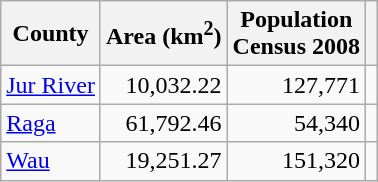<table class="sortable wikitable">
<tr>
<th>County</th>
<th>Area (km<sup>2</sup>)</th>
<th>Population<br>Census 2008</th>
<th></th>
</tr>
<tr>
<td><a href='#'>Jur River</a></td>
<td align="right">10,032.22</td>
<td align="right">127,771</td>
<td></td>
</tr>
<tr>
<td><a href='#'>Raga</a></td>
<td align="right">61,792.46</td>
<td align="right">54,340</td>
<td></td>
</tr>
<tr>
<td><a href='#'>Wau</a></td>
<td align="right">19,251.27</td>
<td align="right">151,320</td>
<td></td>
</tr>
</table>
